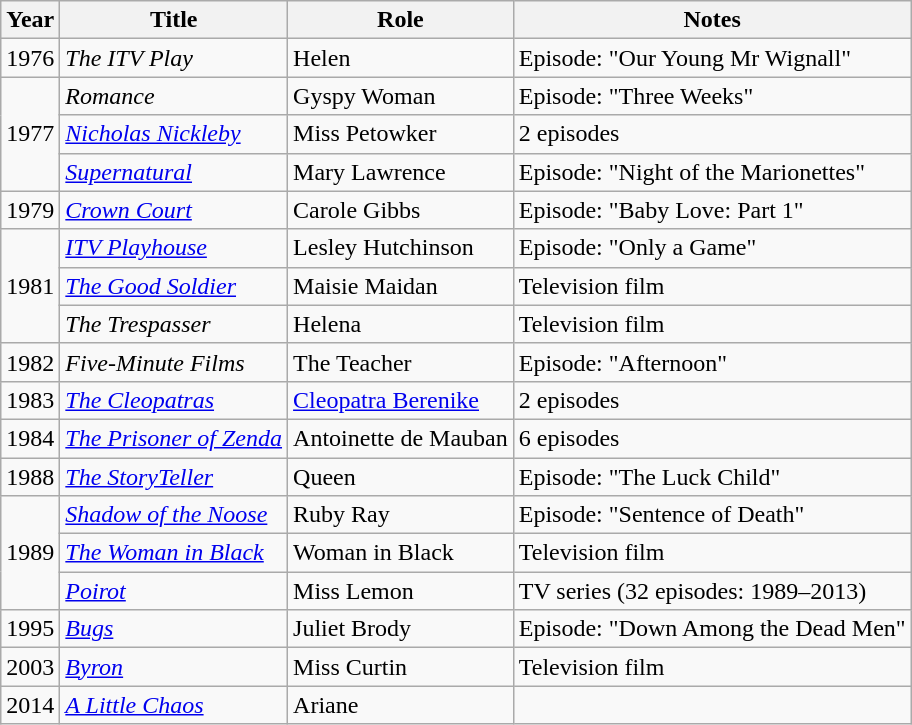<table class="wikitable">
<tr>
<th>Year</th>
<th>Title</th>
<th>Role</th>
<th>Notes</th>
</tr>
<tr>
<td>1976</td>
<td><em>The ITV Play</em></td>
<td>Helen</td>
<td>Episode: "Our Young Mr Wignall"</td>
</tr>
<tr>
<td rowspan="3">1977</td>
<td><em>Romance</em></td>
<td>Gyspy Woman</td>
<td>Episode: "Three Weeks"</td>
</tr>
<tr>
<td><a href='#'><em>Nicholas Nickleby</em></a></td>
<td>Miss Petowker</td>
<td>2 episodes</td>
</tr>
<tr>
<td><a href='#'><em>Supernatural</em></a></td>
<td>Mary Lawrence</td>
<td>Episode: "Night of the Marionettes"</td>
</tr>
<tr>
<td>1979</td>
<td><a href='#'><em>Crown Court</em></a></td>
<td>Carole Gibbs</td>
<td>Episode: "Baby Love: Part 1"</td>
</tr>
<tr>
<td rowspan="3">1981</td>
<td><a href='#'><em>ITV Playhouse</em></a></td>
<td>Lesley Hutchinson</td>
<td>Episode: "Only a Game"</td>
</tr>
<tr>
<td><a href='#'><em>The Good Soldier</em></a></td>
<td>Maisie Maidan</td>
<td>Television film</td>
</tr>
<tr>
<td><em>The Trespasser</em></td>
<td>Helena</td>
<td>Television film</td>
</tr>
<tr>
<td>1982</td>
<td><em>Five-Minute Films</em></td>
<td>The Teacher</td>
<td>Episode: "Afternoon"</td>
</tr>
<tr>
<td>1983</td>
<td><em><a href='#'>The Cleopatras</a></em></td>
<td><a href='#'>Cleopatra Berenike</a></td>
<td>2 episodes</td>
</tr>
<tr>
<td>1984</td>
<td><em><a href='#'>The Prisoner of Zenda</a></em></td>
<td>Antoinette de Mauban</td>
<td>6 episodes</td>
</tr>
<tr>
<td>1988</td>
<td><a href='#'><em>The StoryTeller</em></a></td>
<td>Queen</td>
<td>Episode: "The Luck Child"</td>
</tr>
<tr>
<td rowspan="3">1989</td>
<td><em><a href='#'>Shadow of the Noose</a></em></td>
<td>Ruby Ray</td>
<td>Episode: "Sentence of Death"</td>
</tr>
<tr>
<td><a href='#'><em>The Woman in Black</em></a></td>
<td>Woman in Black</td>
<td>Television film</td>
</tr>
<tr>
<td><a href='#'><em>Poirot</em></a></td>
<td>Miss Lemon</td>
<td>TV series (32 episodes: 1989–2013)</td>
</tr>
<tr>
<td>1995</td>
<td><a href='#'><em>Bugs</em></a></td>
<td>Juliet Brody</td>
<td>Episode: "Down Among the Dead Men"</td>
</tr>
<tr>
<td>2003</td>
<td><a href='#'><em>Byron</em></a></td>
<td>Miss Curtin</td>
<td>Television film</td>
</tr>
<tr>
<td>2014</td>
<td><em><a href='#'>A Little Chaos</a></em></td>
<td>Ariane</td>
<td></td>
</tr>
</table>
